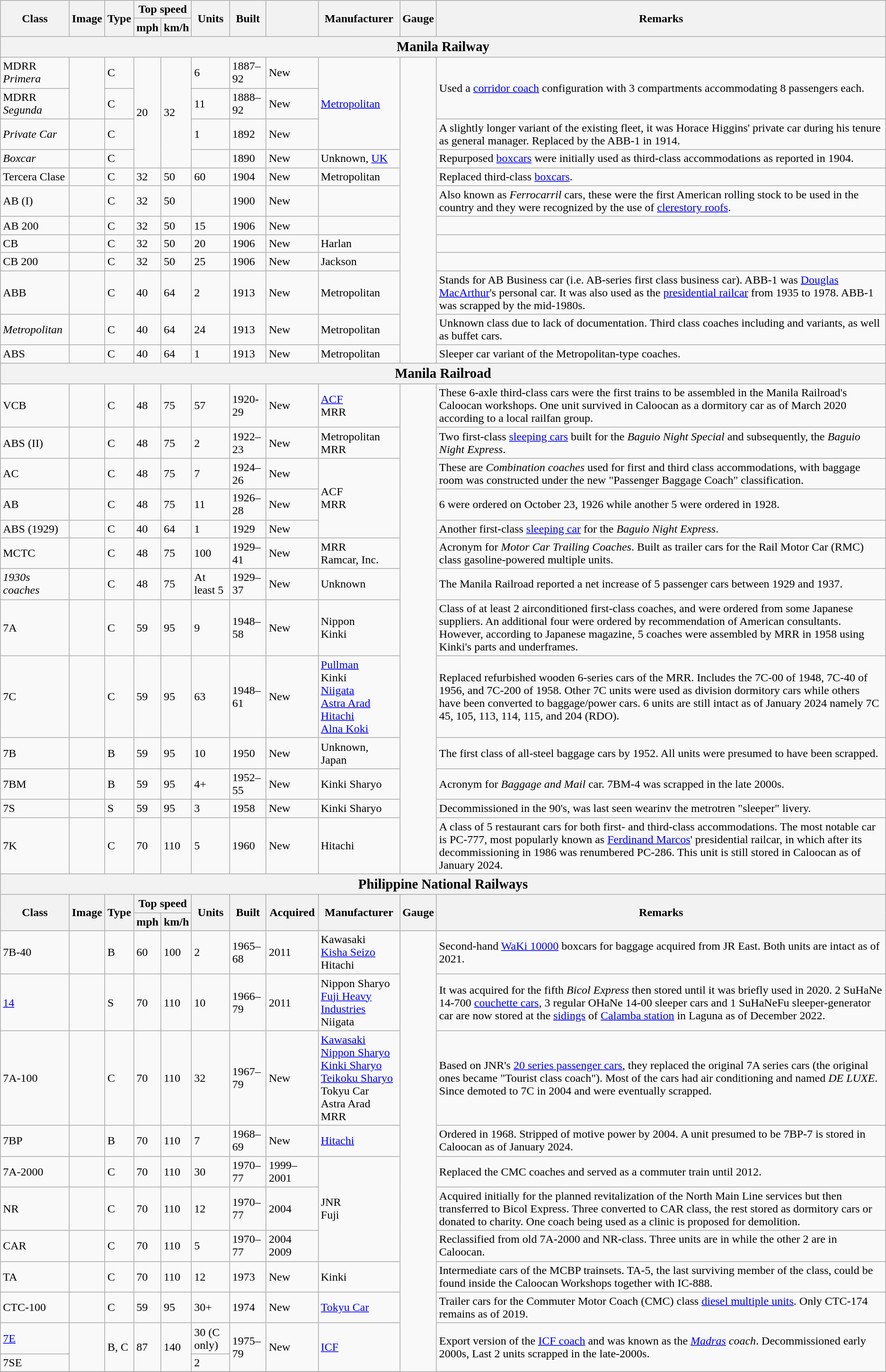<table class="wikitable">
<tr>
<th rowspan="2">Class</th>
<th rowspan="2">Image</th>
<th rowspan="2">Type</th>
<th colspan="2">Top speed</th>
<th rowspan="2">Units</th>
<th rowspan="2">Built</th>
<th rowspan="2"></th>
<th rowspan="2">Manufacturer</th>
<th rowspan="2">Gauge</th>
<th rowspan="2">Remarks</th>
</tr>
<tr>
<th>mph</th>
<th>km/h</th>
</tr>
<tr>
<th colspan="11"><big>Manila Railway</big></th>
</tr>
<tr>
<td>MDRR <em>Primera</em></td>
<td rowspan="2"></td>
<td>C</td>
<td rowspan="4">20</td>
<td rowspan="4">32</td>
<td>6</td>
<td> 1887–92</td>
<td>New</td>
<td rowspan="3"><a href='#'>Metropolitan</a></td>
<td rowspan="12"></td>
<td rowspan="2">Used a <a href='#'>corridor coach</a> configuration with 3 compartments accommodating 8 passengers each.</td>
</tr>
<tr>
<td>MDRR <em>Segunda</em></td>
<td>C</td>
<td>11</td>
<td> 1888–92</td>
<td>New</td>
</tr>
<tr>
<td><em>Private Car</em></td>
<td></td>
<td>C</td>
<td>1</td>
<td> 1892</td>
<td>New</td>
<td>A slightly longer variant of the existing fleet, it was Horace Higgins' private car during his tenure as general manager. Replaced by the ABB-1 in 1914.</td>
</tr>
<tr>
<td><em>Boxcar</em></td>
<td></td>
<td>C</td>
<td></td>
<td>1890</td>
<td>New</td>
<td>Unknown, <a href='#'>UK</a></td>
<td>Repurposed <a href='#'>boxcars</a> were initially used as third-class accommodations as reported in 1904.</td>
</tr>
<tr>
<td>Tercera Clase</td>
<td></td>
<td>C</td>
<td>32</td>
<td>50</td>
<td>60</td>
<td> 1904</td>
<td>New</td>
<td>Metropolitan</td>
<td>Replaced third-class <a href='#'>boxcars</a>.</td>
</tr>
<tr>
<td>AB (I)</td>
<td></td>
<td>C</td>
<td>32</td>
<td>50</td>
<td></td>
<td>1900</td>
<td>New</td>
<td></td>
<td>Also known as <em>Ferrocarril</em> cars, these were the first American rolling stock to be used in the country and they were recognized by the use of <a href='#'>clerestory roofs</a>.</td>
</tr>
<tr>
<td>AB 200</td>
<td></td>
<td>C</td>
<td>32</td>
<td>50</td>
<td>15</td>
<td> 1906</td>
<td>New</td>
<td></td>
<td></td>
</tr>
<tr>
<td>CB</td>
<td></td>
<td>C</td>
<td>32</td>
<td>50</td>
<td> 20</td>
<td>1906</td>
<td>New</td>
<td>Harlan</td>
<td></td>
</tr>
<tr>
<td>CB 200</td>
<td></td>
<td>C</td>
<td>32</td>
<td>50</td>
<td>25</td>
<td>1906</td>
<td>New</td>
<td>Jackson</td>
<td></td>
</tr>
<tr>
<td>ABB</td>
<td></td>
<td>C</td>
<td>40</td>
<td>64</td>
<td>2</td>
<td>1913</td>
<td>New</td>
<td>Metropolitan</td>
<td>Stands for AB Business car (i.e. AB-series first class business car). ABB-1 was <a href='#'>Douglas MacArthur</a>'s personal car. It was also used as the <a href='#'>presidential railcar</a> from 1935 to 1978. ABB-1 was scrapped by the mid-1980s.</td>
</tr>
<tr>
<td><em>Metropolitan</em></td>
<td></td>
<td>C</td>
<td>40</td>
<td>64</td>
<td>24</td>
<td>1913</td>
<td>New</td>
<td>Metropolitan</td>
<td>Unknown class due to lack of documentation. Third class coaches including  and  variants, as well as buffet cars.</td>
</tr>
<tr>
<td>ABS</td>
<td></td>
<td>C</td>
<td>40</td>
<td>64</td>
<td>1</td>
<td>1913</td>
<td>New</td>
<td>Metropolitan</td>
<td>Sleeper car variant of the Metropolitan-type coaches.</td>
</tr>
<tr>
<th colspan="11"><big>Manila Railroad</big></th>
</tr>
<tr>
<td>VCB</td>
<td></td>
<td>C</td>
<td>48</td>
<td>75</td>
<td>57</td>
<td>1920-29</td>
<td>New</td>
<td><a href='#'>ACF</a><br>MRR</td>
<td rowspan="13"></td>
<td>These 6-axle third-class cars were the first trains to be assembled in the Manila Railroad's Caloocan workshops. One unit survived in Caloocan as a dormitory car as of March 2020 according to a local railfan group.</td>
</tr>
<tr>
<td>ABS (II)</td>
<td></td>
<td>C</td>
<td>48</td>
<td>75</td>
<td>2</td>
<td>1922–23</td>
<td>New</td>
<td>Metropolitan<br>MRR</td>
<td>Two first-class <a href='#'>sleeping cars</a> built for the <em>Baguio Night Special</em> and subsequently, the <em>Baguio Night Express</em>.</td>
</tr>
<tr>
<td>AC</td>
<td></td>
<td>C</td>
<td>48</td>
<td>75</td>
<td>7</td>
<td>1924–26</td>
<td>New</td>
<td rowspan="3">ACF<br>MRR</td>
<td>These are <em>Combination coaches</em> used for first and third class accommodations, with baggage room was constructed under the new "Passenger Baggage Coach" classification.</td>
</tr>
<tr>
<td>AB</td>
<td></td>
<td>C</td>
<td>48</td>
<td>75</td>
<td>11</td>
<td>1926–28</td>
<td>New</td>
<td>6 were ordered on October 23, 1926 while another 5 were ordered in 1928.</td>
</tr>
<tr>
<td>ABS (1929)</td>
<td></td>
<td>C</td>
<td>40</td>
<td>64</td>
<td>1</td>
<td>1929</td>
<td>New</td>
<td>Another first-class <a href='#'>sleeping car</a> for the <em>Baguio Night Express</em>.</td>
</tr>
<tr>
<td>MCTC</td>
<td></td>
<td>C</td>
<td>48</td>
<td>75</td>
<td>100</td>
<td>1929–41</td>
<td>New</td>
<td>MRR<br>Ramcar, Inc.</td>
<td>Acronym for <em>Motor Car Trailing Coaches</em>. Built as trailer cars for the Rail Motor Car (RMC) class gasoline-powered multiple units.</td>
</tr>
<tr>
<td><em>1930s coaches</em></td>
<td></td>
<td>C</td>
<td>48</td>
<td>75</td>
<td>At least 5</td>
<td> 1929–37</td>
<td>New</td>
<td>Unknown</td>
<td>The Manila Railroad reported a net increase of 5 passenger cars between 1929 and 1937.</td>
</tr>
<tr>
<td>7A</td>
<td></td>
<td>C</td>
<td>59</td>
<td>95</td>
<td>9</td>
<td>1948–58</td>
<td>New</td>
<td>Nippon<br>Kinki</td>
<td>Class of at least 2 airconditioned first-class coaches, and were ordered from some Japanese suppliers. An additional four were ordered by recommendation of American consultants. However, according to Japanese magazine, 5 coaches were assembled by MRR in 1958 using Kinki's parts and underframes.</td>
</tr>
<tr>
<td>7C</td>
<td></td>
<td>C</td>
<td>59</td>
<td>95</td>
<td>63</td>
<td>1948–61</td>
<td>New</td>
<td><a href='#'>Pullman</a><br>Kinki<br><a href='#'>Niigata</a><br><a href='#'>Astra Arad</a><br><a href='#'>Hitachi</a><br><a href='#'>Alna Koki</a></td>
<td>Replaced refurbished wooden 6-series cars of the MRR. Includes the 7C-00 of 1948, 7C-40 of 1956, and 7C-200 of 1958. Other 7C units were used as division dormitory cars while others have been converted to baggage/power cars. 6 units are still intact as of January 2024 namely 7C 45, 105, 113, 114, 115, and 204 (RDO).</td>
</tr>
<tr>
<td>7B</td>
<td></td>
<td>B</td>
<td>59</td>
<td>95</td>
<td>10</td>
<td>1950</td>
<td>New</td>
<td>Unknown, Japan</td>
<td>The first class of all-steel baggage cars by 1952. All units were presumed to have been scrapped.</td>
</tr>
<tr>
<td>7BM</td>
<td></td>
<td>B</td>
<td>59</td>
<td>95</td>
<td>4+</td>
<td>1952–55</td>
<td>New</td>
<td>Kinki Sharyo</td>
<td>Acronym for <em>Baggage and Mail</em> car. 7BM-4 was scrapped in the late 2000s.</td>
</tr>
<tr>
<td>7S</td>
<td></td>
<td>S</td>
<td>59</td>
<td>95</td>
<td>3</td>
<td>1958</td>
<td>New</td>
<td>Kinki Sharyo</td>
<td>Decommissioned in the 90's, was last seen wearinv the metrotren "sleeper" livery.</td>
</tr>
<tr>
<td>7K</td>
<td></td>
<td>C</td>
<td>70</td>
<td>110</td>
<td>5</td>
<td>1960</td>
<td>New</td>
<td>Hitachi</td>
<td>A class of 5 restaurant cars for both first- and third-class accommodations. The most notable car is PC-777, most popularly known as <a href='#'>Ferdinand Marcos</a>' presidential railcar, in which after its decommissioning in 1986 was renumbered PC-286. This unit is still stored in Caloocan as of January 2024.</td>
</tr>
<tr>
<th colspan="11"><big>Philippine National Railways</big></th>
</tr>
<tr>
<th rowspan="2">Class</th>
<th rowspan="2">Image</th>
<th rowspan="2">Type</th>
<th colspan="2">Top speed</th>
<th rowspan="2">Units</th>
<th rowspan="2">Built</th>
<th rowspan="2">Acquired</th>
<th rowspan="2">Manufacturer</th>
<th rowspan="2">Gauge</th>
<th rowspan="2">Remarks</th>
</tr>
<tr>
<th>mph</th>
<th>km/h</th>
</tr>
<tr>
<td>7B-40</td>
<td></td>
<td>B</td>
<td>60</td>
<td>100</td>
<td>2</td>
<td>1965–68</td>
<td>2011</td>
<td>Kawasaki<br><a href='#'>Kisha Seizo</a><br>Hitachi</td>
<td rowspan="19"></td>
<td>Second-hand <a href='#'>WaKi 10000</a> boxcars for baggage acquired from JR East. Both units are intact as of 2021.</td>
</tr>
<tr>
<td><a href='#'>14</a></td>
<td></td>
<td>S</td>
<td>70</td>
<td>110</td>
<td>10</td>
<td>1966–79</td>
<td>2011</td>
<td>Nippon Sharyo<br><a href='#'>Fuji Heavy Industries</a><br>Niigata</td>
<td>It was acquired for the fifth <em>Bicol Express</em> then stored until it was briefly used in 2020. 2 SuHaNe 14-700 <a href='#'>couchette cars</a>, 3 regular OHaNe 14-00 sleeper cars and 1 SuHaNeFu sleeper-generator car are now stored at the <a href='#'>sidings</a> of <a href='#'>Calamba station</a> in Laguna as of December 2022.</td>
</tr>
<tr>
<td>7A-100</td>
<td></td>
<td>C</td>
<td>70</td>
<td>110</td>
<td>32</td>
<td>1967–79</td>
<td>New</td>
<td><a href='#'>Kawasaki</a><br><a href='#'>Nippon Sharyo</a><br><a href='#'>Kinki Sharyo</a><br><a href='#'>Teikoku Sharyo</a><br>Tokyu Car<br>Astra Arad<br>MRR</td>
<td>Based on JNR's <a href='#'>20 series passenger cars</a>, they replaced the original 7A series cars (the original ones became "Tourist class coach"). Most of the cars had air conditioning and named <em>DE LUXE</em>. Since demoted to 7C in 2004 and were eventually scrapped.</td>
</tr>
<tr>
<td>7BP</td>
<td></td>
<td>B</td>
<td>70</td>
<td>110</td>
<td>7</td>
<td>1968–69</td>
<td>New</td>
<td><a href='#'>Hitachi</a></td>
<td>Ordered in 1968. Stripped of motive power by 2004. A unit presumed to be 7BP-7 is stored in Caloocan as of January 2024.</td>
</tr>
<tr>
<td>7A-2000</td>
<td></td>
<td>C</td>
<td>70</td>
<td>110</td>
<td>30</td>
<td>1970–77</td>
<td>1999–2001</td>
<td rowspan="3">JNR<br>Fuji</td>
<td>Replaced the CMC coaches and served as a commuter train until 2012.</td>
</tr>
<tr>
<td>NR</td>
<td></td>
<td>C</td>
<td>70</td>
<td>110</td>
<td>12</td>
<td>1970–77</td>
<td>2004</td>
<td>Acquired initially for the planned revitalization of the North Main Line services but then transferred to Bicol Express. Three converted to CAR class, the rest stored as dormitory cars or donated to charity. One coach being used as a clinic is proposed for demolition.</td>
</tr>
<tr>
<td>CAR</td>
<td></td>
<td>C</td>
<td>70</td>
<td>110</td>
<td>5</td>
<td>1970–77</td>
<td>2004<br>2009</td>
<td>Reclassified from old 7A-2000 and NR-class. Three units are in  while the other 2 are in Caloocan.</td>
</tr>
<tr>
<td>TA</td>
<td></td>
<td>C</td>
<td>70</td>
<td>110</td>
<td>12</td>
<td>1973</td>
<td>New</td>
<td>Kinki</td>
<td>Intermediate cars of the MCBP trainsets. TA-5, the last surviving member of the class, could be found inside the Caloocan Workshops together with IC-888.</td>
</tr>
<tr>
<td>CTC-100</td>
<td></td>
<td>C</td>
<td>59</td>
<td>95</td>
<td>30+</td>
<td>1974</td>
<td>New</td>
<td><a href='#'>Tokyu Car</a></td>
<td>Trailer cars for the Commuter Motor Coach (CMC) class <a href='#'>diesel multiple units</a>. Only CTC-174 remains as of 2019.</td>
</tr>
<tr>
<td><a href='#'>7E</a></td>
<td rowspan="2"></td>
<td rowspan="2">B, C</td>
<td rowspan="2">87</td>
<td rowspan="2">140</td>
<td>30 (C only)</td>
<td rowspan="2">1975–79</td>
<td rowspan="2">New</td>
<td rowspan="2"><a href='#'>ICF</a></td>
<td rowspan="2">Export version of the <a href='#'>ICF coach</a> and was known as the <em><a href='#'>Madras</a> coach</em>. Decommissioned  early 2000s, Last 2 units scrapped in the late-2000s.</td>
</tr>
<tr>
<td>7SE</td>
<td>2</td>
</tr>
<tr>
</tr>
</table>
